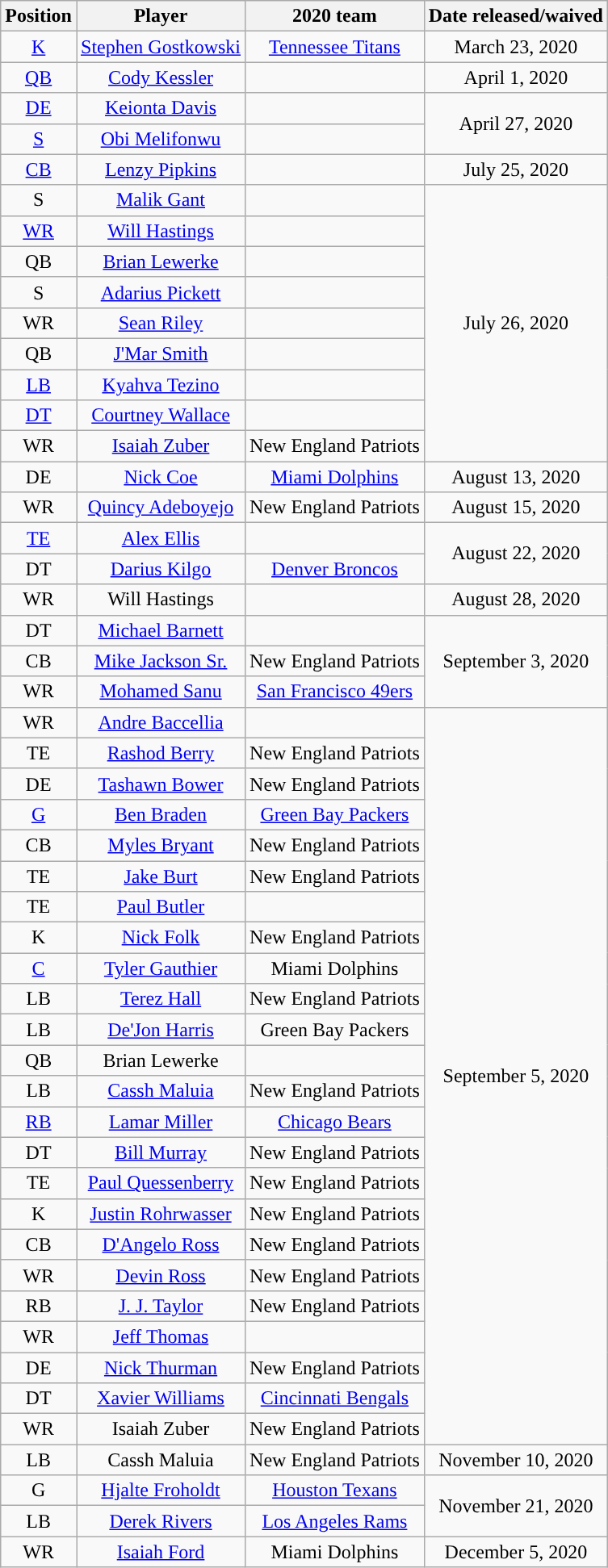<table class="wikitable" style="text-align:center">
<tr>
<th>Position</th>
<th>Player</th>
<th>2020 team</th>
<th>Date released/waived</th>
</tr>
<tr>
<td><a href='#'>K</a></td>
<td><a href='#'>Stephen Gostkowski</a></td>
<td><a href='#'>Tennessee Titans</a></td>
<td>March 23, 2020</td>
</tr>
<tr>
<td><a href='#'>QB</a></td>
<td><a href='#'>Cody Kessler</a></td>
<td></td>
<td>April 1, 2020</td>
</tr>
<tr>
<td><a href='#'>DE</a></td>
<td><a href='#'>Keionta Davis</a></td>
<td></td>
<td rowspan="2">April 27, 2020</td>
</tr>
<tr>
<td><a href='#'>S</a></td>
<td><a href='#'>Obi Melifonwu</a></td>
<td></td>
</tr>
<tr>
<td><a href='#'>CB</a></td>
<td><a href='#'>Lenzy Pipkins</a></td>
<td></td>
<td>July 25, 2020</td>
</tr>
<tr>
<td>S</td>
<td><a href='#'>Malik Gant</a></td>
<td></td>
<td rowspan="9">July 26, 2020</td>
</tr>
<tr>
<td><a href='#'>WR</a></td>
<td><a href='#'>Will Hastings</a></td>
<td></td>
</tr>
<tr>
<td>QB</td>
<td><a href='#'>Brian Lewerke</a></td>
<td></td>
</tr>
<tr>
<td>S</td>
<td><a href='#'>Adarius Pickett</a></td>
<td></td>
</tr>
<tr>
<td>WR</td>
<td><a href='#'>Sean Riley</a></td>
<td></td>
</tr>
<tr>
<td>QB</td>
<td><a href='#'>J'Mar Smith</a></td>
<td></td>
</tr>
<tr>
<td><a href='#'>LB</a></td>
<td><a href='#'>Kyahva Tezino</a></td>
<td></td>
</tr>
<tr>
<td><a href='#'>DT</a></td>
<td><a href='#'>Courtney Wallace</a></td>
<td></td>
</tr>
<tr>
<td>WR</td>
<td><a href='#'>Isaiah Zuber</a></td>
<td>New England Patriots</td>
</tr>
<tr>
<td>DE</td>
<td><a href='#'>Nick Coe</a></td>
<td><a href='#'>Miami Dolphins</a></td>
<td>August 13, 2020</td>
</tr>
<tr>
<td>WR</td>
<td><a href='#'>Quincy Adeboyejo</a></td>
<td>New England Patriots</td>
<td>August 15, 2020</td>
</tr>
<tr>
<td><a href='#'>TE</a></td>
<td><a href='#'>Alex Ellis</a></td>
<td></td>
<td rowspan="2">August 22, 2020</td>
</tr>
<tr>
<td>DT</td>
<td><a href='#'>Darius Kilgo</a></td>
<td><a href='#'>Denver Broncos</a></td>
</tr>
<tr>
<td>WR</td>
<td>Will Hastings</td>
<td></td>
<td>August 28, 2020</td>
</tr>
<tr>
<td>DT</td>
<td><a href='#'>Michael Barnett</a></td>
<td></td>
<td rowspan="3">September 3, 2020</td>
</tr>
<tr>
<td>CB</td>
<td><a href='#'>Mike Jackson Sr.</a></td>
<td>New England Patriots</td>
</tr>
<tr>
<td>WR</td>
<td><a href='#'>Mohamed Sanu</a></td>
<td><a href='#'>San Francisco 49ers</a></td>
</tr>
<tr>
<td>WR</td>
<td><a href='#'>Andre Baccellia</a></td>
<td></td>
<td rowspan="24">September 5, 2020</td>
</tr>
<tr>
<td>TE</td>
<td><a href='#'>Rashod Berry</a></td>
<td>New England Patriots</td>
</tr>
<tr>
<td>DE</td>
<td><a href='#'>Tashawn Bower</a></td>
<td>New England Patriots</td>
</tr>
<tr>
<td><a href='#'>G</a></td>
<td><a href='#'>Ben Braden</a></td>
<td><a href='#'>Green Bay Packers</a></td>
</tr>
<tr>
<td>CB</td>
<td><a href='#'>Myles Bryant</a></td>
<td>New England Patriots</td>
</tr>
<tr>
<td>TE</td>
<td><a href='#'>Jake Burt</a></td>
<td>New England Patriots</td>
</tr>
<tr>
<td>TE</td>
<td><a href='#'>Paul Butler</a></td>
<td></td>
</tr>
<tr>
<td>K</td>
<td><a href='#'>Nick Folk</a></td>
<td>New England Patriots</td>
</tr>
<tr>
<td><a href='#'>C</a></td>
<td><a href='#'>Tyler Gauthier</a></td>
<td>Miami Dolphins</td>
</tr>
<tr>
<td>LB</td>
<td><a href='#'>Terez Hall</a></td>
<td>New England Patriots</td>
</tr>
<tr>
<td>LB</td>
<td><a href='#'>De'Jon Harris</a></td>
<td>Green Bay Packers</td>
</tr>
<tr>
<td>QB</td>
<td>Brian Lewerke</td>
<td></td>
</tr>
<tr>
<td>LB</td>
<td><a href='#'>Cassh Maluia</a></td>
<td>New England Patriots</td>
</tr>
<tr>
<td><a href='#'>RB</a></td>
<td><a href='#'>Lamar Miller</a></td>
<td><a href='#'>Chicago Bears</a></td>
</tr>
<tr>
<td>DT</td>
<td><a href='#'>Bill Murray</a></td>
<td>New England Patriots</td>
</tr>
<tr>
<td>TE</td>
<td><a href='#'>Paul Quessenberry</a></td>
<td>New England Patriots</td>
</tr>
<tr>
<td>K</td>
<td><a href='#'>Justin Rohrwasser</a></td>
<td>New England Patriots</td>
</tr>
<tr>
<td>CB</td>
<td><a href='#'>D'Angelo Ross</a></td>
<td>New England Patriots</td>
</tr>
<tr>
<td>WR</td>
<td><a href='#'>Devin Ross</a></td>
<td>New England Patriots</td>
</tr>
<tr>
<td>RB</td>
<td><a href='#'>J. J. Taylor</a></td>
<td>New England Patriots</td>
</tr>
<tr>
<td>WR</td>
<td><a href='#'>Jeff Thomas</a></td>
<td></td>
</tr>
<tr>
<td>DE</td>
<td><a href='#'>Nick Thurman</a></td>
<td>New England Patriots</td>
</tr>
<tr>
<td>DT</td>
<td><a href='#'>Xavier Williams</a></td>
<td><a href='#'>Cincinnati Bengals</a></td>
</tr>
<tr>
<td>WR</td>
<td>Isaiah Zuber</td>
<td>New England Patriots</td>
</tr>
<tr>
<td>LB</td>
<td>Cassh Maluia</td>
<td>New England Patriots</td>
<td>November 10, 2020</td>
</tr>
<tr>
<td>G</td>
<td><a href='#'>Hjalte Froholdt</a></td>
<td><a href='#'>Houston Texans</a></td>
<td rowspan="2">November 21, 2020</td>
</tr>
<tr>
<td>LB</td>
<td><a href='#'>Derek Rivers</a></td>
<td><a href='#'>Los Angeles Rams</a></td>
</tr>
<tr>
<td>WR</td>
<td><a href='#'>Isaiah Ford</a></td>
<td>Miami Dolphins</td>
<td>December 5, 2020</td>
</tr>
</table>
